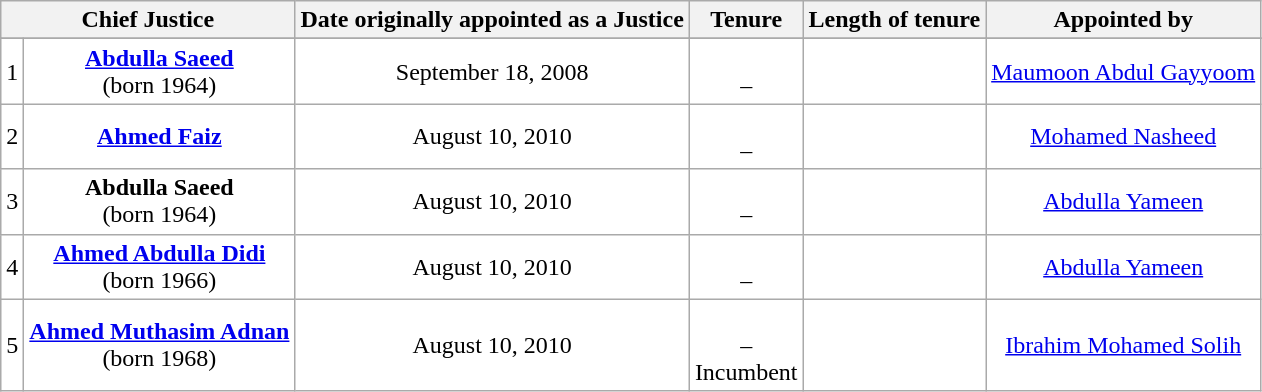<table class="wikitable sortable" style="text-align: center;">
<tr>
<th colspan="2">Chief Justice</th>
<th class = "unsortable">Date originally appointed as a Justice</th>
<th>Tenure</th>
<th>Length of tenure</th>
<th>Appointed by</th>
</tr>
<tr>
</tr>
<tr style="background:#FFF;">
<td data-sort-value="Abdulla Saeed">1</td>
<td><strong><a href='#'>Abdulla Saeed</a></strong><br>(born 1964)</td>
<td><span>September 18, 2008</span></td>
<td><br>–<br><span></span></td>
<td></td>
<td><a href='#'>Maumoon Abdul Gayyoom</a></td>
</tr>
<tr style="background:#FFF;">
<td data-sort-value="Ahmed Faiz">2</td>
<td><a href='#'><strong>Ahmed Faiz</strong></a></td>
<td><span>August 10, 2010</span></td>
<td><br>–<br><span></span></td>
<td></td>
<td><a href='#'>Mohamed Nasheed</a></td>
</tr>
<tr style="background:#FFF;">
<td data-sort-value="Abdulla Saeed">3</td>
<td><strong>Abdulla Saeed</strong><br>(born 1964)</td>
<td><span>August 10, 2010</span></td>
<td><br>–<br><span></span></td>
<td></td>
<td><a href='#'>Abdulla Yameen</a></td>
</tr>
<tr style="background:#FFF;">
<td data-sort-value="Ahmed Abdhulla Didi">4</td>
<td><strong><a href='#'>Ahmed Abdulla Didi</a></strong><br>(born 1966)</td>
<td><span>August 10, 2010</span></td>
<td><br>–<br></td>
<td></td>
<td><a href='#'>Abdulla Yameen</a></td>
</tr>
<tr style="background:#FFF;">
<td data-sort-value="Ahmed Muthasim Adnan">5</td>
<td><strong><a href='#'>Ahmed Muthasim Adnan</a></strong><br>(born 1968)</td>
<td><span>August 10, 2010</span></td>
<td><br>–<br>Incumbent</td>
<td></td>
<td><a href='#'>Ibrahim Mohamed Solih</a></td>
</tr>
</table>
